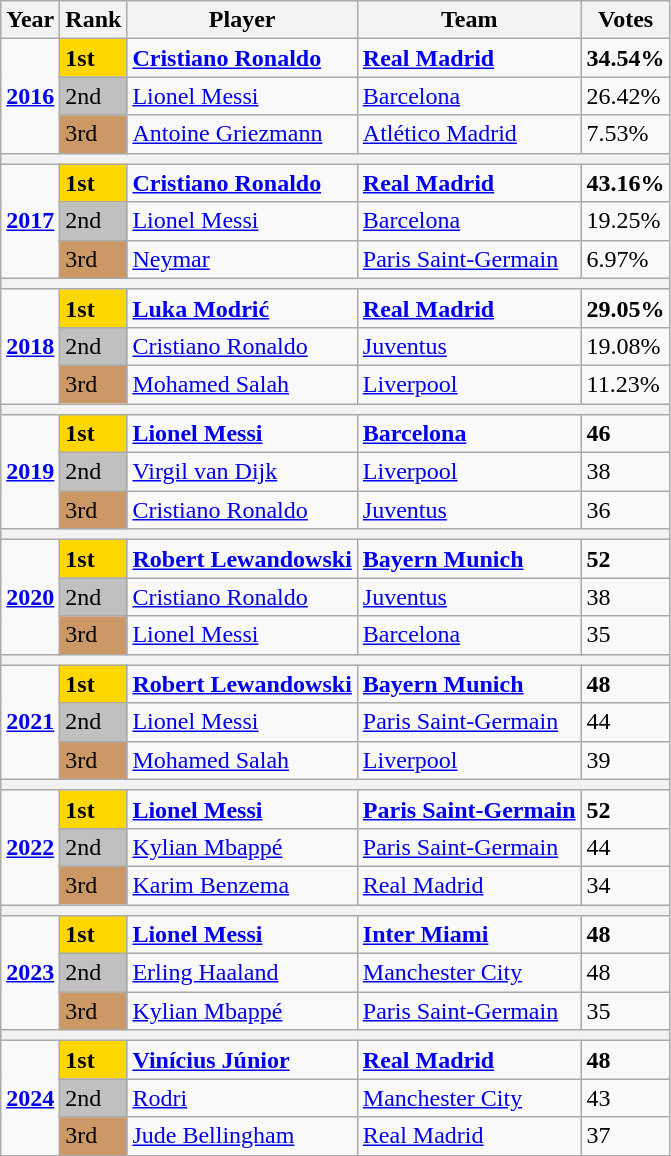<table class="wikitable">
<tr>
<th>Year</th>
<th>Rank</th>
<th>Player</th>
<th>Team</th>
<th>Votes</th>
</tr>
<tr>
<td rowspan="3"><strong><a href='#'>2016</a></strong></td>
<td scope=col style="background-color: gold"><strong>1st</strong></td>
<td><strong> <a href='#'>Cristiano Ronaldo</a></strong></td>
<td><strong> <a href='#'>Real Madrid</a></strong></td>
<td><strong>34.54%</strong></td>
</tr>
<tr>
<td scope=col style="background-color: silver">2nd</td>
<td> <a href='#'>Lionel Messi</a></td>
<td> <a href='#'>Barcelona</a></td>
<td>26.42%</td>
</tr>
<tr>
<td scope=col style="background-color: #cc9966">3rd</td>
<td> <a href='#'>Antoine Griezmann</a></td>
<td> <a href='#'>Atlético Madrid</a></td>
<td>7.53%</td>
</tr>
<tr>
<th colspan="5"></th>
</tr>
<tr>
<td rowspan="3"><strong><a href='#'>2017</a></strong></td>
<td scope=col style="background-color: gold"><strong>1st</strong></td>
<td><strong> <a href='#'>Cristiano Ronaldo</a></strong></td>
<td><strong> <a href='#'>Real Madrid</a></strong></td>
<td><strong>43.16%</strong></td>
</tr>
<tr>
<td scope=col style="background-color: silver">2nd</td>
<td> <a href='#'>Lionel Messi</a></td>
<td> <a href='#'>Barcelona</a></td>
<td>19.25%</td>
</tr>
<tr>
<td scope=col style="background-color: #cc9966">3rd</td>
<td> <a href='#'>Neymar</a></td>
<td> <a href='#'>Paris Saint-Germain</a></td>
<td>6.97%</td>
</tr>
<tr>
<th colspan="5"></th>
</tr>
<tr>
<td rowspan="3"><strong><a href='#'>2018</a></strong></td>
<td scope=col style="background-color: gold"><strong>1st</strong></td>
<td><strong> <a href='#'>Luka Modrić</a></strong></td>
<td><strong> <a href='#'>Real Madrid</a></strong></td>
<td><strong>29.05%</strong></td>
</tr>
<tr>
<td scope=col style="background-color: silver">2nd</td>
<td> <a href='#'>Cristiano Ronaldo</a></td>
<td> <a href='#'>Juventus</a></td>
<td>19.08%</td>
</tr>
<tr>
<td scope=col style="background-color: #cc9966">3rd</td>
<td> <a href='#'>Mohamed Salah</a></td>
<td> <a href='#'>Liverpool</a></td>
<td>11.23%</td>
</tr>
<tr>
<th colspan="5"></th>
</tr>
<tr>
<td rowspan="3"><strong><a href='#'>2019</a></strong></td>
<td scope=col style="background-color: gold"><strong>1st</strong></td>
<td> <strong><a href='#'>Lionel Messi</a></strong></td>
<td> <strong><a href='#'>Barcelona</a></strong></td>
<td><strong>46</strong></td>
</tr>
<tr>
<td scope=col style="background-color: silver">2nd</td>
<td> <a href='#'>Virgil van Dijk</a></td>
<td> <a href='#'>Liverpool</a></td>
<td>38</td>
</tr>
<tr>
<td scope=col style="background-color: #cc9966">3rd</td>
<td> <a href='#'>Cristiano Ronaldo</a></td>
<td> <a href='#'>Juventus</a></td>
<td>36</td>
</tr>
<tr>
<th colspan="5"></th>
</tr>
<tr>
<td rowspan="3"><strong><a href='#'>2020</a></strong></td>
<td scope=col style="background-color: gold"><strong>1st</strong></td>
<td> <strong><a href='#'>Robert Lewandowski</a></strong></td>
<td> <strong><a href='#'>Bayern Munich</a></strong></td>
<td><strong>52</strong></td>
</tr>
<tr>
<td scope=col style="background-color: silver">2nd</td>
<td> <a href='#'>Cristiano Ronaldo</a></td>
<td> <a href='#'>Juventus</a></td>
<td>38</td>
</tr>
<tr>
<td scope=col style="background-color: #cc9966">3rd</td>
<td> <a href='#'>Lionel Messi</a></td>
<td> <a href='#'>Barcelona</a></td>
<td>35</td>
</tr>
<tr>
<th colspan="5"></th>
</tr>
<tr>
<td rowspan="3"><strong><a href='#'>2021</a></strong></td>
<td scope=col style="background-color: gold"><strong>1st</strong></td>
<td> <strong><a href='#'>Robert Lewandowski</a></strong></td>
<td> <strong><a href='#'>Bayern Munich</a></strong></td>
<td><strong>48</strong></td>
</tr>
<tr>
<td scope=col style="background-color: silver">2nd</td>
<td> <a href='#'>Lionel Messi</a></td>
<td> <a href='#'>Paris Saint-Germain</a></td>
<td>44</td>
</tr>
<tr>
<td scope=col style="background-color: #cc9966">3rd</td>
<td> <a href='#'>Mohamed Salah</a></td>
<td> <a href='#'>Liverpool</a></td>
<td>39</td>
</tr>
<tr>
<th colspan="5"></th>
</tr>
<tr>
<td rowspan="3"><strong><a href='#'>2022</a></strong></td>
<td scope=col style="background-color: gold"><strong>1st</strong></td>
<td> <strong><a href='#'>Lionel Messi</a></strong></td>
<td> <strong><a href='#'>Paris Saint-Germain</a></strong></td>
<td><strong>52</strong></td>
</tr>
<tr>
<td scope=col style="background-color: silver">2nd</td>
<td>  <a href='#'>Kylian Mbappé</a></td>
<td> <a href='#'>Paris Saint-Germain</a></td>
<td>44</td>
</tr>
<tr>
<td scope=col style="background-color: #cc9966">3rd</td>
<td>  <a href='#'>Karim Benzema</a></td>
<td><strong></strong> <a href='#'>Real Madrid</a></td>
<td>34</td>
</tr>
<tr>
<th colspan="5"></th>
</tr>
<tr>
<td rowspan="3"><strong><a href='#'>2023</a></strong></td>
<td scope=col style="background-color: gold"><strong>1st</strong></td>
<td> <strong><a href='#'>Lionel Messi</a></strong></td>
<td> <strong><a href='#'>Inter Miami</a></strong></td>
<td><strong>48</strong></td>
</tr>
<tr>
<td scope=col style="background-color: silver">2nd</td>
<td> <a href='#'>Erling Haaland</a></td>
<td> <a href='#'>Manchester City</a></td>
<td>48</td>
</tr>
<tr>
<td scope=col style="background-color: #cc9966">3rd</td>
<td> <a href='#'>Kylian Mbappé</a></td>
<td> <a href='#'>Paris Saint-Germain</a></td>
<td>35</td>
</tr>
<tr>
<th colspan="5"></th>
</tr>
<tr>
<td rowspan="3"><strong><a href='#'>2024</a></strong></td>
<td scope=col style="background-color: gold"><strong>1st</strong></td>
<td> <strong><a href='#'>Vinícius Júnior</a></strong></td>
<td> <strong><a href='#'>Real Madrid</a></strong></td>
<td><strong>48</strong></td>
</tr>
<tr>
<td scope=col style="background-color: silver">2nd</td>
<td> <a href='#'>Rodri</a></td>
<td> <a href='#'>Manchester City</a></td>
<td>43</td>
</tr>
<tr>
<td scope=col style="background-color: #cc9966">3rd</td>
<td> <a href='#'>Jude Bellingham</a></td>
<td> <a href='#'>Real Madrid</a></td>
<td>37</td>
</tr>
</table>
